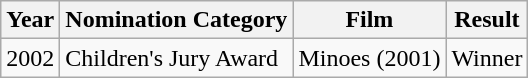<table class="wikitable">
<tr>
<th>Year</th>
<th>Nomination Category</th>
<th>Film</th>
<th>Result</th>
</tr>
<tr>
<td>2002</td>
<td>Children's Jury Award</td>
<td>Minoes (2001)</td>
<td>Winner</td>
</tr>
</table>
